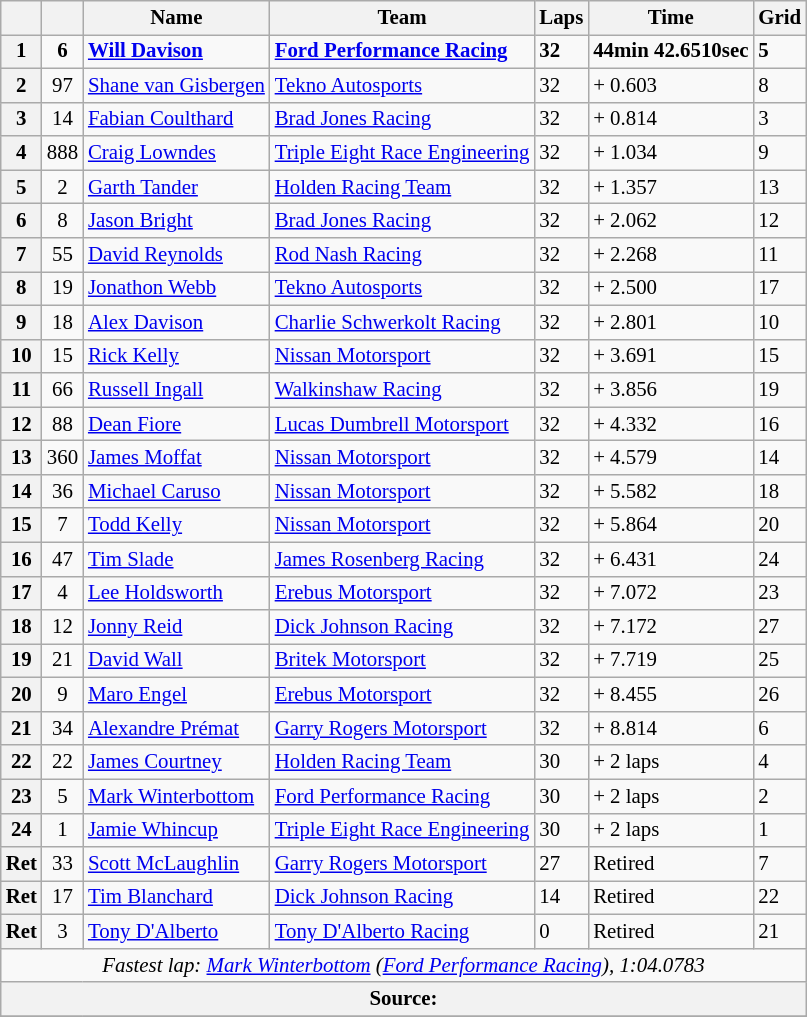<table class="wikitable" style="font-size: 87%">
<tr>
<th></th>
<th></th>
<th>Name</th>
<th>Team</th>
<th>Laps</th>
<th>Time</th>
<th>Grid</th>
</tr>
<tr>
<th>1</th>
<td align="center"><strong>6</strong></td>
<td><strong> <a href='#'>Will Davison</a></strong></td>
<td><strong><a href='#'>Ford Performance Racing</a></strong></td>
<td><strong>32</strong></td>
<td><strong>44min 42.6510sec</strong></td>
<td><strong>5</strong></td>
</tr>
<tr>
<th>2</th>
<td align="center">97</td>
<td> <a href='#'>Shane van Gisbergen</a></td>
<td><a href='#'>Tekno Autosports</a></td>
<td>32</td>
<td>+ 0.603</td>
<td>8</td>
</tr>
<tr>
<th>3</th>
<td align="center">14</td>
<td> <a href='#'>Fabian Coulthard</a></td>
<td><a href='#'>Brad Jones Racing</a></td>
<td>32</td>
<td>+ 0.814</td>
<td>3</td>
</tr>
<tr>
<th>4</th>
<td align="center">888</td>
<td> <a href='#'>Craig Lowndes</a></td>
<td><a href='#'>Triple Eight Race Engineering</a></td>
<td>32</td>
<td>+ 1.034</td>
<td>9</td>
</tr>
<tr>
<th>5</th>
<td align="center">2</td>
<td> <a href='#'>Garth Tander</a></td>
<td><a href='#'>Holden Racing Team</a></td>
<td>32</td>
<td>+ 1.357</td>
<td>13</td>
</tr>
<tr>
<th>6</th>
<td align="center">8</td>
<td> <a href='#'>Jason Bright</a></td>
<td><a href='#'>Brad Jones Racing</a></td>
<td>32</td>
<td>+ 2.062</td>
<td>12</td>
</tr>
<tr>
<th>7</th>
<td align="center">55</td>
<td> <a href='#'>David Reynolds</a></td>
<td><a href='#'>Rod Nash Racing</a></td>
<td>32</td>
<td>+ 2.268</td>
<td>11</td>
</tr>
<tr>
<th>8</th>
<td align="center">19</td>
<td> <a href='#'>Jonathon Webb</a></td>
<td><a href='#'>Tekno Autosports</a></td>
<td>32</td>
<td>+ 2.500</td>
<td>17</td>
</tr>
<tr>
<th>9</th>
<td align="center">18</td>
<td> <a href='#'>Alex Davison</a></td>
<td><a href='#'>Charlie Schwerkolt Racing</a></td>
<td>32</td>
<td>+ 2.801</td>
<td>10</td>
</tr>
<tr>
<th>10</th>
<td align="center">15</td>
<td> <a href='#'>Rick Kelly</a></td>
<td><a href='#'>Nissan Motorsport</a></td>
<td>32</td>
<td>+ 3.691</td>
<td>15</td>
</tr>
<tr>
<th>11</th>
<td align="center">66</td>
<td> <a href='#'>Russell Ingall</a></td>
<td><a href='#'>Walkinshaw Racing</a></td>
<td>32</td>
<td>+ 3.856</td>
<td>19</td>
</tr>
<tr>
<th>12</th>
<td align="center">88</td>
<td> <a href='#'>Dean Fiore</a></td>
<td><a href='#'>Lucas Dumbrell Motorsport</a></td>
<td>32</td>
<td>+ 4.332</td>
<td>16</td>
</tr>
<tr>
<th>13</th>
<td align="center">360</td>
<td> <a href='#'>James Moffat</a></td>
<td><a href='#'>Nissan Motorsport</a></td>
<td>32</td>
<td>+ 4.579</td>
<td>14</td>
</tr>
<tr>
<th>14</th>
<td align="center">36</td>
<td> <a href='#'>Michael Caruso</a></td>
<td><a href='#'>Nissan Motorsport</a></td>
<td>32</td>
<td>+ 5.582</td>
<td>18</td>
</tr>
<tr>
<th>15</th>
<td align="center">7</td>
<td> <a href='#'>Todd Kelly</a></td>
<td><a href='#'>Nissan Motorsport</a></td>
<td>32</td>
<td>+ 5.864</td>
<td>20</td>
</tr>
<tr>
<th>16</th>
<td align="center">47</td>
<td> <a href='#'>Tim Slade</a></td>
<td><a href='#'>James Rosenberg Racing</a></td>
<td>32</td>
<td>+ 6.431</td>
<td>24</td>
</tr>
<tr>
<th>17</th>
<td align="center">4</td>
<td> <a href='#'>Lee Holdsworth</a></td>
<td><a href='#'>Erebus Motorsport</a></td>
<td>32</td>
<td>+ 7.072</td>
<td>23</td>
</tr>
<tr>
<th>18</th>
<td align="center">12</td>
<td> <a href='#'>Jonny Reid</a></td>
<td><a href='#'>Dick Johnson Racing</a></td>
<td>32</td>
<td>+ 7.172</td>
<td>27</td>
</tr>
<tr>
<th>19</th>
<td align="center">21</td>
<td> <a href='#'>David Wall</a></td>
<td><a href='#'>Britek Motorsport</a></td>
<td>32</td>
<td>+ 7.719</td>
<td>25</td>
</tr>
<tr>
<th>20</th>
<td align="center">9</td>
<td> <a href='#'>Maro Engel</a></td>
<td><a href='#'>Erebus Motorsport</a></td>
<td>32</td>
<td>+ 8.455</td>
<td>26</td>
</tr>
<tr>
<th>21</th>
<td align="center">34</td>
<td> <a href='#'>Alexandre Prémat</a></td>
<td><a href='#'>Garry Rogers Motorsport</a></td>
<td>32</td>
<td>+ 8.814</td>
<td>6</td>
</tr>
<tr>
<th>22</th>
<td align="center">22</td>
<td> <a href='#'>James Courtney</a></td>
<td><a href='#'>Holden Racing Team</a></td>
<td>30</td>
<td>+ 2 laps</td>
<td>4</td>
</tr>
<tr>
<th>23</th>
<td align="center">5</td>
<td> <a href='#'>Mark Winterbottom</a></td>
<td><a href='#'>Ford Performance Racing</a></td>
<td>30</td>
<td>+ 2 laps</td>
<td>2</td>
</tr>
<tr>
<th>24</th>
<td align="center">1</td>
<td> <a href='#'>Jamie Whincup</a></td>
<td><a href='#'>Triple Eight Race Engineering</a></td>
<td>30</td>
<td>+ 2 laps</td>
<td>1</td>
</tr>
<tr>
<th>Ret</th>
<td align="center">33</td>
<td> <a href='#'>Scott McLaughlin</a></td>
<td><a href='#'>Garry Rogers Motorsport</a></td>
<td>27</td>
<td>Retired</td>
<td>7</td>
</tr>
<tr>
<th>Ret</th>
<td align="center">17</td>
<td> <a href='#'>Tim Blanchard</a></td>
<td><a href='#'>Dick Johnson Racing</a></td>
<td>14</td>
<td>Retired</td>
<td>22</td>
</tr>
<tr>
<th>Ret</th>
<td align="center">3</td>
<td> <a href='#'>Tony D'Alberto</a></td>
<td><a href='#'>Tony D'Alberto Racing</a></td>
<td>0</td>
<td>Retired</td>
<td>21</td>
</tr>
<tr>
<td colspan="7" align="center"><em>Fastest lap: <a href='#'>Mark Winterbottom</a> (<a href='#'>Ford Performance Racing</a>), 1:04.0783</em></td>
</tr>
<tr>
<th colspan="7">Source:</th>
</tr>
<tr>
</tr>
</table>
